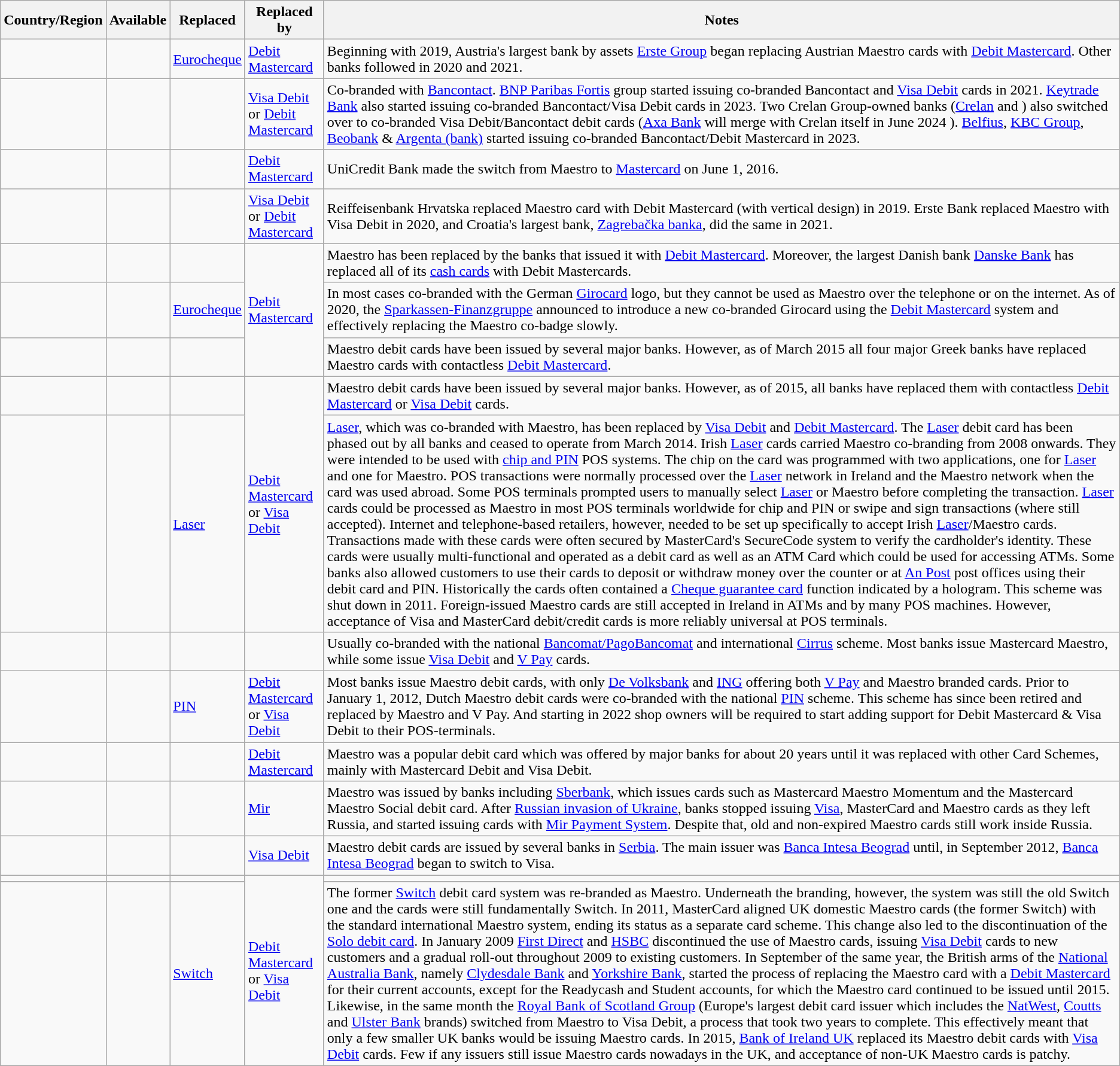<table class="wikitable sortable mw-collapsible">
<tr>
<th>Country/Region</th>
<th>Available</th>
<th>Replaced</th>
<th>Replaced by</th>
<th>Notes</th>
</tr>
<tr>
<td></td>
<td></td>
<td><a href='#'>Eurocheque</a></td>
<td><a href='#'>Debit Mastercard</a></td>
<td>Beginning with 2019, Austria's largest bank by assets <a href='#'>Erste Group</a> began replacing Austrian Maestro cards with <a href='#'>Debit Mastercard</a>. Other banks followed in 2020 and 2021.</td>
</tr>
<tr>
<td></td>
<td></td>
<td></td>
<td><a href='#'>Visa Debit</a> or <a href='#'>Debit Mastercard</a></td>
<td>Co-branded with <a href='#'>Bancontact</a>. <a href='#'>BNP Paribas Fortis</a> group started issuing co-branded Bancontact and <a href='#'>Visa Debit</a> cards in 2021. <a href='#'>Keytrade Bank</a> also started issuing co-branded Bancontact/Visa Debit cards in 2023. Two Crelan Group-owned banks (<a href='#'>Crelan</a> and ) also switched over to co-branded Visa Debit/Bancontact debit cards (<a href='#'>Axa Bank</a> will merge with Crelan itself in June 2024 ). <a href='#'>Belfius</a>, <a href='#'>KBC Group</a>, <a href='#'>Beobank</a> & <a href='#'>Argenta (bank)</a> started issuing co-branded Bancontact/Debit Mastercard in 2023.</td>
</tr>
<tr>
<td></td>
<td></td>
<td></td>
<td><a href='#'>Debit Mastercard</a></td>
<td>UniCredit Bank made the switch from Maestro to <a href='#'>Mastercard</a> on June 1, 2016.</td>
</tr>
<tr>
<td></td>
<td></td>
<td></td>
<td><a href='#'>Visa Debit</a> or <a href='#'>Debit Mastercard</a></td>
<td>Reiffeisenbank Hrvatska replaced Maestro card with Debit Mastercard (with vertical design) in 2019. Erste Bank replaced Maestro with Visa Debit in 2020, and Croatia's largest bank, <a href='#'>Zagrebačka banka</a>, did the same in 2021.</td>
</tr>
<tr>
<td></td>
<td></td>
<td></td>
<td rowspan="3"><a href='#'>Debit Mastercard</a></td>
<td>Maestro has been replaced by the banks that issued it with <a href='#'>Debit Mastercard</a>. Moreover, the largest Danish bank <a href='#'>Danske Bank</a> has replaced all of its <a href='#'>cash cards</a> with Debit Mastercards.</td>
</tr>
<tr>
<td></td>
<td></td>
<td><a href='#'>Eurocheque</a></td>
<td>In most cases co-branded with the German <a href='#'>Girocard</a> logo, but they cannot be used as Maestro over the telephone or on the internet. As of 2020, the <a href='#'>Sparkassen-Finanzgruppe</a> announced to introduce a new co-branded Girocard using the <a href='#'>Debit Mastercard</a> system and effectively replacing the Maestro co-badge slowly.</td>
</tr>
<tr>
<td></td>
<td></td>
<td></td>
<td>Maestro debit cards have been issued by several major banks. However, as of March 2015 all four major Greek banks have replaced Maestro cards with contactless <a href='#'>Debit Mastercard</a>.</td>
</tr>
<tr>
<td></td>
<td></td>
<td></td>
<td rowspan="2"><a href='#'>Debit Mastercard</a> or <a href='#'>Visa Debit</a></td>
<td>Maestro debit cards have been issued by several major banks.  However, as of 2015, all banks have replaced them with contactless <a href='#'>Debit Mastercard</a> or <a href='#'>Visa Debit</a> cards.</td>
</tr>
<tr>
<td></td>
<td></td>
<td><a href='#'>Laser</a></td>
<td><a href='#'>Laser</a>, which was co-branded with Maestro, has been replaced by <a href='#'>Visa Debit</a> and <a href='#'>Debit Mastercard</a>. The <a href='#'>Laser</a> debit card has been phased out by all banks and ceased to operate from March 2014. Irish <a href='#'>Laser</a> cards carried Maestro co-branding from 2008 onwards. They were intended to be used with <a href='#'>chip and PIN</a> POS systems. The chip on the card was programmed with two applications, one for <a href='#'>Laser</a> and one for Maestro. POS transactions were normally processed over the <a href='#'>Laser</a> network in Ireland and the Maestro network when the card was used abroad. Some POS terminals prompted users to manually select <a href='#'>Laser</a> or Maestro before completing the transaction. <a href='#'>Laser</a> cards could be processed as Maestro in most POS terminals worldwide for chip and PIN or swipe and sign transactions (where still accepted). Internet and telephone-based retailers, however, needed to be set up specifically to accept Irish <a href='#'>Laser</a>/Maestro cards. Transactions made with these cards were often secured by MasterCard's SecureCode system to verify the cardholder's identity. These cards were usually multi-functional and operated as a debit card as well as an ATM Card which could be used for accessing ATMs. Some banks also allowed customers to use their cards to deposit or withdraw money over the counter or at <a href='#'>An Post</a> post offices using their debit card and PIN. Historically the cards often contained a <a href='#'>Cheque guarantee card</a> function indicated by a hologram. This scheme was shut down in 2011. Foreign-issued Maestro cards are still accepted in Ireland in ATMs and by many POS machines. However, acceptance of Visa and MasterCard debit/credit cards is more reliably universal at POS terminals.</td>
</tr>
<tr>
<td></td>
<td></td>
<td></td>
<td></td>
<td>Usually co-branded with the national <a href='#'>Bancomat/PagoBancomat</a> and international <a href='#'>Cirrus</a> scheme. Most banks issue Mastercard Maestro, while some issue <a href='#'>Visa Debit</a> and <a href='#'>V Pay</a> cards.</td>
</tr>
<tr>
<td></td>
<td></td>
<td><a href='#'>PIN</a></td>
<td><a href='#'>Debit Mastercard</a> or <a href='#'>Visa Debit</a></td>
<td>Most banks issue Maestro debit cards, with only <a href='#'>De Volksbank</a> and <a href='#'>ING</a> offering both <a href='#'>V Pay</a> and Maestro branded cards. Prior to January 1, 2012, Dutch Maestro debit cards were co-branded with the national <a href='#'>PIN</a> scheme. This scheme has since been retired and replaced by Maestro and V Pay. And starting in 2022 shop owners will be required to start adding support for Debit Mastercard & Visa Debit to their POS-terminals.</td>
</tr>
<tr>
<td></td>
<td></td>
<td></td>
<td><a href='#'>Debit Mastercard</a></td>
<td>Maestro was a popular debit card which was offered by major banks for about 20 years until it was replaced with other Card Schemes, mainly with Mastercard Debit and Visa Debit.</td>
</tr>
<tr>
<td></td>
<td></td>
<td></td>
<td><a href='#'>Mir</a></td>
<td>Maestro was issued by banks including <a href='#'>Sberbank</a>, which issues cards such as Mastercard Maestro Momentum and the Mastercard Maestro Social debit card. After <a href='#'>Russian invasion of Ukraine</a>, banks stopped issuing <a href='#'>Visa</a>, MasterCard and Maestro cards as they left Russia, and started issuing cards with <a href='#'>Mir Payment System</a>. Despite that, old and non-expired Maestro cards still work inside Russia.</td>
</tr>
<tr>
<td></td>
<td></td>
<td></td>
<td><a href='#'>Visa Debit</a></td>
<td>Maestro debit cards are issued by several banks in <a href='#'>Serbia</a>. The main issuer was <a href='#'>Banca Intesa Beograd</a> until, in September 2012, <a href='#'>Banca Intesa Beograd</a> began to switch to Visa.</td>
</tr>
<tr>
<td></td>
<td></td>
<td></td>
<td rowspan="2"><a href='#'>Debit Mastercard</a> or <a href='#'>Visa Debit</a></td>
<td></td>
</tr>
<tr>
<td></td>
<td></td>
<td><a href='#'>Switch</a></td>
<td>The former <a href='#'>Switch</a> debit card system was re-branded as Maestro. Underneath the branding, however, the system was still the old Switch one and the cards were still fundamentally Switch. In 2011, MasterCard aligned UK domestic Maestro cards (the former Switch) with the standard international Maestro system, ending its status as a separate card scheme. This change also led to the discontinuation of the <a href='#'>Solo debit card</a>. In January 2009 <a href='#'>First Direct</a> and <a href='#'>HSBC</a> discontinued the use of Maestro cards, issuing <a href='#'>Visa Debit</a> cards to new customers and a gradual roll-out throughout 2009 to existing customers. In September of the same year, the British arms of the <a href='#'>National Australia Bank</a>, namely <a href='#'>Clydesdale Bank</a> and <a href='#'>Yorkshire Bank</a>, started the process of replacing the Maestro card with a <a href='#'>Debit Mastercard</a> for their current accounts, except for the Readycash and Student accounts, for which the Maestro card continued to be issued until 2015. Likewise, in the same month the <a href='#'>Royal Bank of Scotland Group</a> (Europe's largest debit card issuer which includes the <a href='#'>NatWest</a>, <a href='#'>Coutts</a> and <a href='#'>Ulster Bank</a> brands) switched from Maestro to Visa Debit, a process that took two years to complete. This effectively meant that only a few smaller UK banks would be issuing Maestro cards. In 2015, <a href='#'>Bank of Ireland UK</a> replaced its Maestro debit cards with <a href='#'>Visa Debit</a> cards. Few if any issuers still issue Maestro cards nowadays in the UK, and acceptance of non-UK Maestro cards is patchy.</td>
</tr>
</table>
